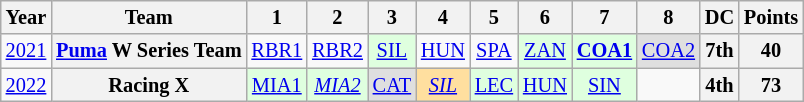<table class="wikitable" style="text-align:center; font-size:85%">
<tr>
<th>Year</th>
<th>Team</th>
<th>1</th>
<th>2</th>
<th>3</th>
<th>4</th>
<th>5</th>
<th>6</th>
<th>7</th>
<th>8</th>
<th>DC</th>
<th>Points</th>
</tr>
<tr>
<td><a href='#'>2021</a></td>
<th nowrap><a href='#'>Puma</a> W Series Team</th>
<td><a href='#'>RBR1</a></td>
<td><a href='#'>RBR2</a></td>
<td style="background:#DFFFDF;"><a href='#'>SIL</a><br></td>
<td><a href='#'>HUN</a></td>
<td><a href='#'>SPA</a></td>
<td style="background:#DFFFDF;"><a href='#'>ZAN</a><br></td>
<td style="background:#DFFFDF;"><strong><a href='#'>COA1</a></strong><br></td>
<td style="background:#DFDFDF;"><a href='#'>COA2</a><br></td>
<th>7th</th>
<th>40</th>
</tr>
<tr>
<td><a href='#'>2022</a></td>
<th nowrap>Racing X</th>
<td style="background:#dfffdf;"><a href='#'>MIA1</a><br></td>
<td style="background:#dfffdf;"><em><a href='#'>MIA2</a></em><br></td>
<td style="background:#dfdfdf;"><a href='#'>CAT</a><br></td>
<td style="background:#ffdf9f;"><em><a href='#'>SIL</a></em><br></td>
<td style="background:#dfffdf;"><a href='#'>LEC</a><br></td>
<td style="background:#dfffdf;"><a href='#'>HUN</a><br></td>
<td style="background:#dfffdf;"><a href='#'>SIN</a><br></td>
<td></td>
<th>4th</th>
<th>73</th>
</tr>
</table>
